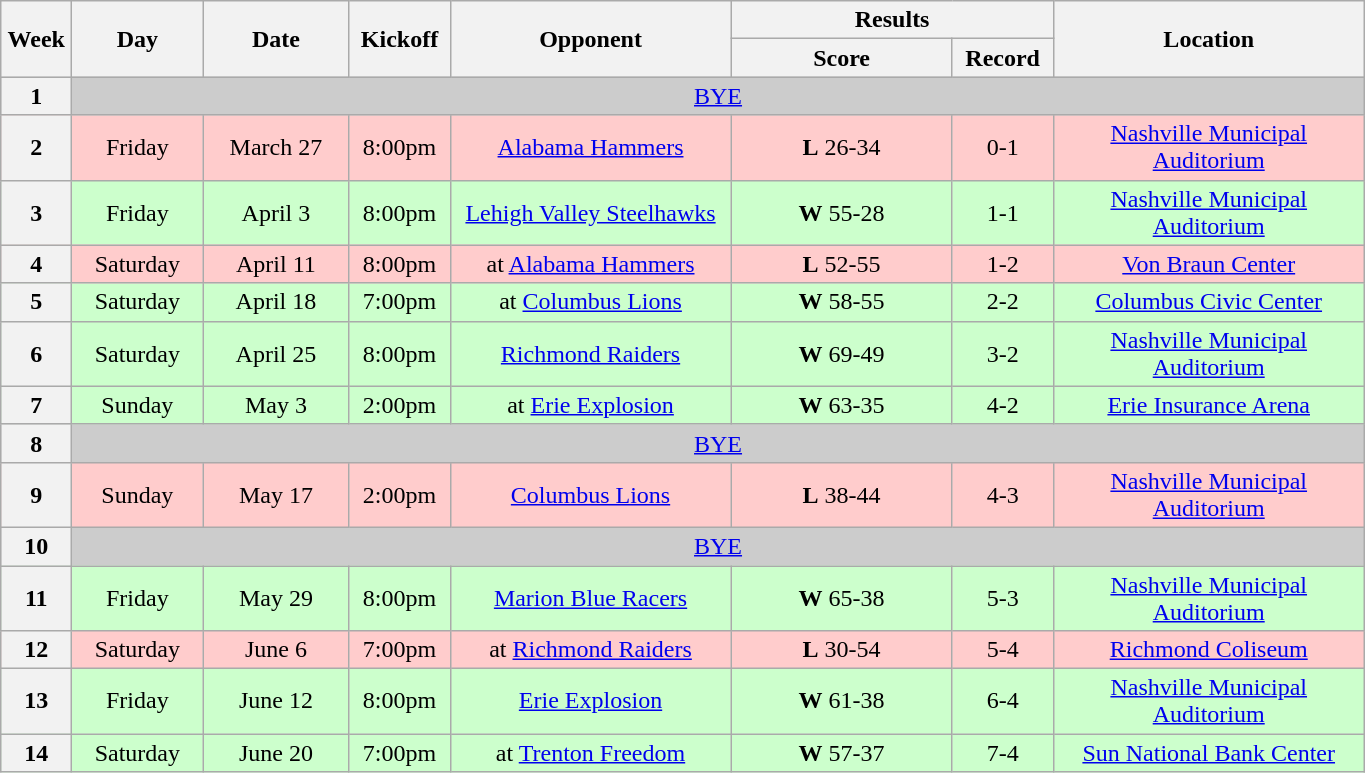<table class="wikitable">
<tr>
<th rowspan="2" width="40">Week</th>
<th rowspan="2" width="80">Day</th>
<th rowspan="2" width="90">Date</th>
<th rowspan="2" width="60">Kickoff</th>
<th rowspan="2" width="180">Opponent</th>
<th colspan="2" width="200">Results</th>
<th rowspan="2" width="200">Location</th>
</tr>
<tr>
<th width="140">Score</th>
<th width="60">Record</th>
</tr>
<tr align="center" bgcolor="#CCCCCC">
<th>1</th>
<td colSpan=7><a href='#'>BYE</a></td>
</tr>
<tr align="center" bgcolor="#FFCCCC">
<th>2</th>
<td>Friday</td>
<td>March 27</td>
<td>8:00pm</td>
<td><a href='#'>Alabama Hammers</a></td>
<td><strong>L</strong> 26-34</td>
<td>0-1</td>
<td><a href='#'>Nashville Municipal Auditorium</a></td>
</tr>
<tr align="center" bgcolor="#CCFFCC">
<th>3</th>
<td>Friday</td>
<td>April 3</td>
<td>8:00pm</td>
<td><a href='#'>Lehigh Valley Steelhawks</a></td>
<td><strong>W</strong> 55-28</td>
<td>1-1</td>
<td><a href='#'>Nashville Municipal Auditorium</a></td>
</tr>
<tr align="center" bgcolor="#FFCCCC">
<th>4</th>
<td>Saturday</td>
<td>April 11</td>
<td>8:00pm</td>
<td>at <a href='#'>Alabama Hammers</a></td>
<td><strong>L</strong> 52-55</td>
<td>1-2</td>
<td><a href='#'>Von Braun Center</a></td>
</tr>
<tr align="center" bgcolor="#CCFFCC">
<th>5</th>
<td>Saturday</td>
<td>April 18</td>
<td>7:00pm</td>
<td>at <a href='#'>Columbus Lions</a></td>
<td><strong>W</strong> 58-55</td>
<td>2-2</td>
<td><a href='#'>Columbus Civic Center</a></td>
</tr>
<tr align="center" bgcolor="#CCFFCC">
<th>6</th>
<td>Saturday</td>
<td>April 25</td>
<td>8:00pm</td>
<td><a href='#'>Richmond Raiders</a></td>
<td><strong>W</strong> 69-49</td>
<td>3-2</td>
<td><a href='#'>Nashville Municipal Auditorium</a></td>
</tr>
<tr align="center" bgcolor="#CCFFCC">
<th>7</th>
<td>Sunday</td>
<td>May 3</td>
<td>2:00pm</td>
<td>at <a href='#'>Erie Explosion</a></td>
<td><strong>W</strong> 63-35</td>
<td>4-2</td>
<td><a href='#'>Erie Insurance Arena</a></td>
</tr>
<tr align="center" bgcolor="#CCCCCC">
<th>8</th>
<td colSpan=7><a href='#'>BYE</a></td>
</tr>
<tr align="center" bgcolor="#FFCCCC">
<th>9</th>
<td>Sunday</td>
<td>May 17</td>
<td>2:00pm</td>
<td><a href='#'>Columbus Lions</a></td>
<td><strong>L</strong> 38-44</td>
<td>4-3</td>
<td><a href='#'>Nashville Municipal Auditorium</a></td>
</tr>
<tr align="center" bgcolor="#CCCCCC">
<th>10</th>
<td colSpan=7><a href='#'>BYE</a></td>
</tr>
<tr align="center" bgcolor="#CCFFCC">
<th>11</th>
<td>Friday</td>
<td>May 29</td>
<td>8:00pm</td>
<td><a href='#'>Marion Blue Racers</a></td>
<td><strong>W</strong> 65-38</td>
<td>5-3</td>
<td><a href='#'>Nashville Municipal Auditorium</a></td>
</tr>
<tr align="center" bgcolor="#FFCCCC">
<th>12</th>
<td>Saturday</td>
<td>June 6</td>
<td>7:00pm</td>
<td>at <a href='#'>Richmond Raiders</a></td>
<td><strong>L</strong> 30-54</td>
<td>5-4</td>
<td><a href='#'>Richmond Coliseum</a></td>
</tr>
<tr align="center" bgcolor="#CCFFCC">
<th>13</th>
<td>Friday</td>
<td>June 12</td>
<td>8:00pm</td>
<td><a href='#'>Erie Explosion</a></td>
<td><strong>W</strong> 61-38</td>
<td>6-4</td>
<td><a href='#'>Nashville Municipal Auditorium</a></td>
</tr>
<tr align="center" bgcolor="#CCFFCC">
<th>14</th>
<td>Saturday</td>
<td>June 20</td>
<td>7:00pm</td>
<td>at <a href='#'>Trenton Freedom</a></td>
<td><strong>W</strong> 57-37</td>
<td>7-4</td>
<td><a href='#'>Sun National Bank Center</a></td>
</tr>
</table>
